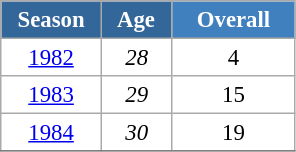<table class="wikitable" style="font-size:95%; text-align:center; border:grey solid 1px; border-collapse:collapse; background:#ffffff;">
<tr>
<th style="background-color:#369; color:white; width:60px;"> Season </th>
<th style="background-color:#369; color:white; width:40px;"> Age </th>
<th style="background-color:#4180be; color:white; width:75px;">Overall</th>
</tr>
<tr>
<td><a href='#'>1982</a></td>
<td><em>28</em></td>
<td>4</td>
</tr>
<tr>
<td><a href='#'>1983</a></td>
<td><em>29</em></td>
<td>15</td>
</tr>
<tr>
<td><a href='#'>1984</a></td>
<td><em>30</em></td>
<td>19</td>
</tr>
<tr>
</tr>
</table>
